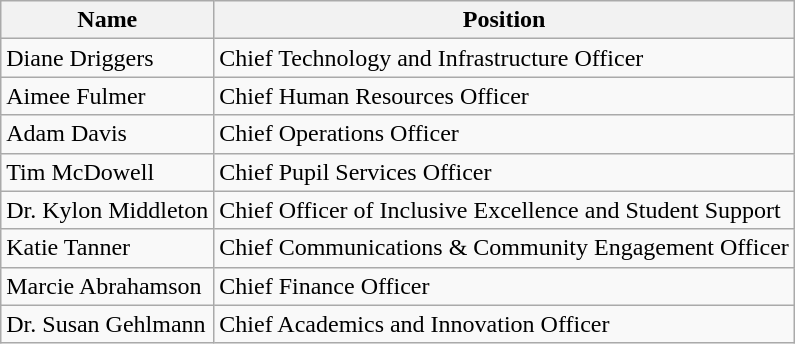<table class="wikitable">
<tr>
<th>Name</th>
<th>Position</th>
</tr>
<tr>
<td>Diane Driggers</td>
<td>Chief Technology and Infrastructure Officer</td>
</tr>
<tr>
<td>Aimee Fulmer</td>
<td>Chief Human Resources Officer</td>
</tr>
<tr>
<td>Adam Davis</td>
<td>Chief Operations Officer</td>
</tr>
<tr>
<td>Tim McDowell</td>
<td>Chief Pupil Services Officer</td>
</tr>
<tr>
<td>Dr. Kylon Middleton</td>
<td>Chief Officer of Inclusive Excellence and Student Support</td>
</tr>
<tr>
<td>Katie Tanner</td>
<td>Chief Communications & Community Engagement Officer</td>
</tr>
<tr>
<td>Marcie Abrahamson</td>
<td>Chief Finance Officer</td>
</tr>
<tr>
<td>Dr. Susan Gehlmann</td>
<td>Chief Academics and Innovation Officer</td>
</tr>
</table>
